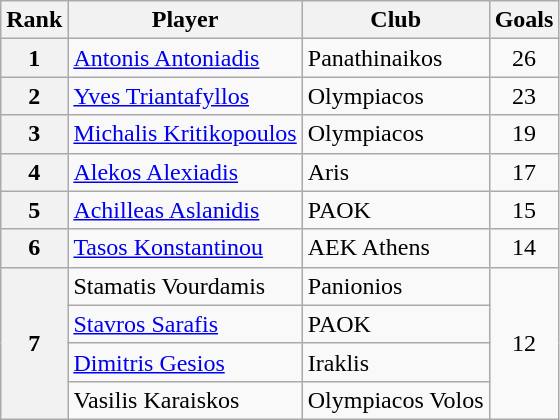<table class="wikitable" style="text-align:center">
<tr>
<th>Rank</th>
<th>Player</th>
<th>Club</th>
<th>Goals</th>
</tr>
<tr>
<th>1</th>
<td align="left"> <a href='#'>Antonis Antoniadis</a></td>
<td align="left">Panathinaikos</td>
<td>26</td>
</tr>
<tr>
<th>2</th>
<td align="left"> <a href='#'>Yves Triantafyllos</a></td>
<td align="left">Olympiacos</td>
<td>23</td>
</tr>
<tr>
<th>3</th>
<td align="left"> <a href='#'>Michalis Kritikopoulos</a></td>
<td align="left">Olympiacos</td>
<td>19</td>
</tr>
<tr>
<th>4</th>
<td align="left"> <a href='#'>Alekos Alexiadis</a></td>
<td align="left">Aris</td>
<td>17</td>
</tr>
<tr>
<th>5</th>
<td align="left"> <a href='#'>Achilleas Aslanidis</a></td>
<td align="left">PAOK</td>
<td>15</td>
</tr>
<tr>
<th>6</th>
<td align="left"> <a href='#'>Tasos Konstantinou</a></td>
<td align="left">AEK Athens</td>
<td>14</td>
</tr>
<tr>
<th rowspan="4">7</th>
<td align="left"> Stamatis Vourdamis</td>
<td align="left">Panionios</td>
<td rowspan="4">12</td>
</tr>
<tr>
<td align="left"> <a href='#'>Stavros Sarafis</a></td>
<td align="left">PAOK</td>
</tr>
<tr>
<td align="left"> <a href='#'>Dimitris Gesios</a></td>
<td align="left">Iraklis</td>
</tr>
<tr>
<td align="left"> Vasilis Karaiskos</td>
<td align="left">Olympiacos Volos</td>
</tr>
</table>
